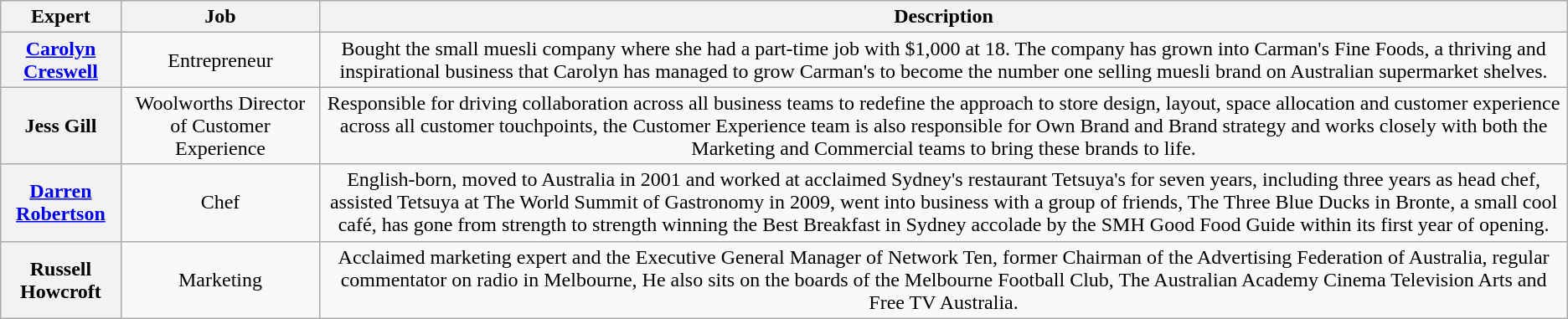<table class="wikitable plainrowheaders" style="text-align:center;">
<tr>
<th scope="col">Expert</th>
<th scope="col">Job</th>
<th scope="col">Description</th>
</tr>
<tr>
<th><a href='#'>Carolyn Creswell</a></th>
<td>Entrepreneur</td>
<td>Bought the small muesli company where she had a part-time job with $1,000 at 18. The company has grown into Carman's Fine Foods, a thriving and inspirational business that   Carolyn has managed to grow Carman's to become the number one selling muesli brand on Australian supermarket shelves.</td>
</tr>
<tr>
<th>Jess Gill</th>
<td>Woolworths Director of Customer Experience</td>
<td>Responsible for driving collaboration across all business teams to redefine the approach to store design, layout, space allocation and customer experience across all customer touchpoints, the Customer Experience team is also responsible for Own Brand and Brand strategy and works closely with both the Marketing and Commercial teams to bring these brands to life.</td>
</tr>
<tr>
<th><a href='#'>Darren Robertson</a></th>
<td>Chef</td>
<td>English-born, moved to Australia in 2001 and worked at acclaimed Sydney's restaurant Tetsuya's for seven years, including three years as head chef, assisted Tetsuya at The World Summit of Gastronomy in 2009, went into business with a group of friends, The Three Blue Ducks in Bronte, a small cool café, has gone from strength to strength winning the Best Breakfast in Sydney accolade by the SMH Good Food Guide within its first year of opening.</td>
</tr>
<tr>
<th>Russell Howcroft</th>
<td>Marketing</td>
<td>Acclaimed marketing expert and the Executive General Manager of Network Ten, former Chairman of the Advertising Federation of Australia, regular commentator on radio in Melbourne, He also sits on the boards of the Melbourne Football Club, The Australian Academy Cinema Television Arts and Free TV Australia.</td>
</tr>
</table>
